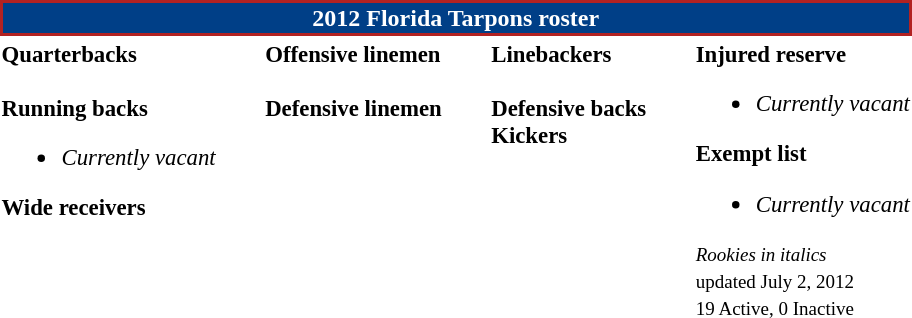<table class="toccolours" style="text-align: left;">
<tr>
<th colspan="7" style="background:#003F87; border:2px solid #B22222; color:white; text-align:center;"><strong>2012 Florida Tarpons roster</strong></th>
</tr>
<tr>
<td style="font-size: 95%;" valign="top"><strong>Quarterbacks</strong><br><br><strong>Running backs</strong><ul><li><em>Currently vacant</em></li></ul><strong>Wide receivers</strong>



</td>
<td style="width: 25px;"></td>
<td style="font-size: 95%;" valign="top"><strong>Offensive linemen</strong><br>

<br><strong>Defensive linemen</strong>


</td>
<td style="width: 25px;"></td>
<td style="font-size: 95%;" valign="top"><strong>Linebackers</strong><br>
<br><strong>Defensive backs</strong>




<br><strong>Kickers</strong>
</td>
<td style="width: 25px;"></td>
<td style="font-size: 95%;" valign="top"><strong>Injured reserve</strong><br><ul><li><em>Currently vacant</em></li></ul><strong>Exempt list</strong><ul><li><em>Currently vacant</em></li></ul><small><em>Rookies in italics</em><br> updated July 2, 2012</small><br>
<small>19 Active, 0 Inactive</small></td>
</tr>
<tr>
</tr>
</table>
